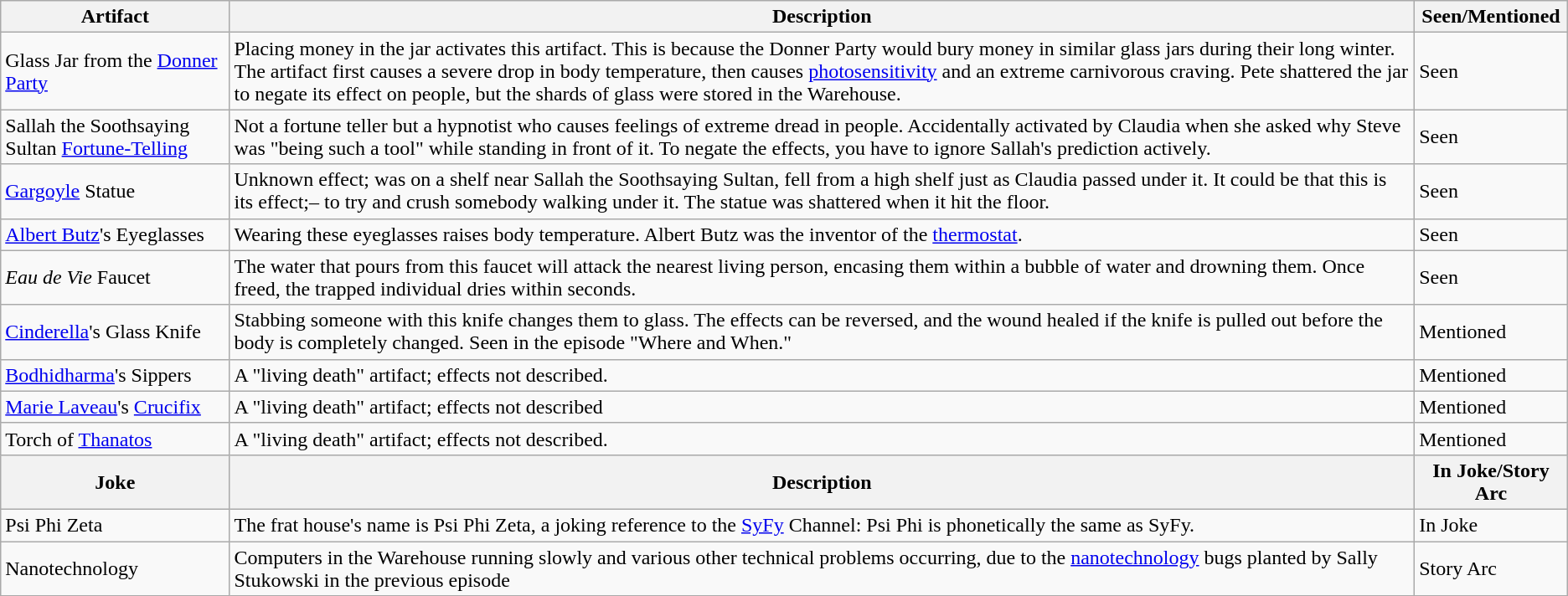<table class="wikitable">
<tr>
<th>Artifact</th>
<th>Description</th>
<th>Seen/Mentioned</th>
</tr>
<tr>
<td>Glass Jar from the <a href='#'>Donner Party</a></td>
<td>Placing money in the jar activates this artifact. This is because the Donner Party would bury money in similar glass jars during their long winter. The artifact first causes a severe drop in body temperature, then causes <a href='#'>photosensitivity</a> and an extreme carnivorous craving. Pete shattered the jar to negate its effect on people, but the shards of glass were stored in the Warehouse.</td>
<td>Seen</td>
</tr>
<tr>
<td>Sallah the Soothsaying Sultan <a href='#'>Fortune-Telling</a></td>
<td>Not a fortune teller but a hypnotist who causes feelings of extreme dread in people. Accidentally activated by Claudia when she asked why Steve was "being such a tool" while standing in front of it. To negate the effects, you have to ignore Sallah's prediction actively.</td>
<td>Seen</td>
</tr>
<tr>
<td><a href='#'>Gargoyle</a> Statue</td>
<td>Unknown effect; was on a shelf near Sallah the Soothsaying Sultan, fell from a high shelf just as Claudia passed under it. It could be that this is its effect;– to try and crush somebody walking under it. The statue was shattered when it hit the floor.</td>
<td>Seen</td>
</tr>
<tr>
<td><a href='#'>Albert Butz</a>'s Eyeglasses</td>
<td>Wearing these eyeglasses raises body temperature. Albert Butz was the inventor of the <a href='#'>thermostat</a>.</td>
<td>Seen</td>
</tr>
<tr>
<td><em>Eau de Vie</em> Faucet</td>
<td>The water that pours from this faucet will attack the nearest living person, encasing them within a bubble of water and drowning them. Once freed, the trapped individual dries within seconds.</td>
<td>Seen</td>
</tr>
<tr>
<td><a href='#'>Cinderella</a>'s Glass Knife</td>
<td>Stabbing someone with this knife changes them to glass. The effects can be reversed, and the wound healed if the knife is pulled out before the body is completely changed. Seen in the episode "Where and When."</td>
<td>Mentioned</td>
</tr>
<tr>
<td><a href='#'>Bodhidharma</a>'s Sippers</td>
<td>A "living death" artifact; effects not described.</td>
<td>Mentioned</td>
</tr>
<tr>
<td><a href='#'>Marie Laveau</a>'s <a href='#'>Crucifix</a></td>
<td>A "living death" artifact; effects not described</td>
<td>Mentioned</td>
</tr>
<tr>
<td>Torch of <a href='#'>Thanatos</a></td>
<td>A "living death" artifact; effects not described.</td>
<td>Mentioned</td>
</tr>
<tr>
<th>Joke</th>
<th>Description</th>
<th>In Joke/Story Arc</th>
</tr>
<tr>
<td>Psi Phi Zeta</td>
<td>The frat house's name is Psi Phi Zeta, a joking reference to the <a href='#'>SyFy</a> Channel: Psi Phi is phonetically the same as SyFy.</td>
<td>In Joke</td>
</tr>
<tr>
<td>Nanotechnology</td>
<td>Computers in the Warehouse running slowly and various other technical problems occurring, due to the <a href='#'>nanotechnology</a> bugs planted by Sally Stukowski in the previous episode</td>
<td>Story Arc</td>
</tr>
</table>
